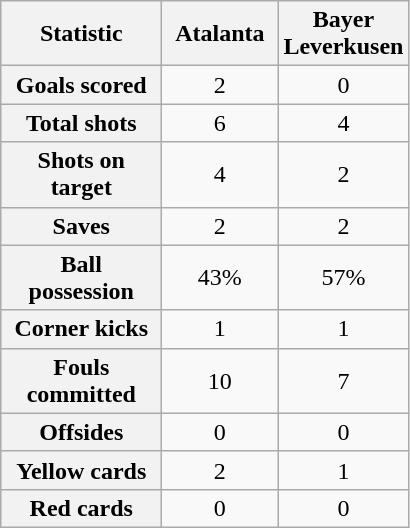<table class="wikitable plainrowheaders" style="text-align:center">
<tr>
<th scope="col" style="width:100px">Statistic</th>
<th scope="col" style="width:70px">Atalanta</th>
<th scope="col" style="width:70px">Bayer Leverkusen</th>
</tr>
<tr>
<th scope=row>Goals scored</th>
<td>2</td>
<td>0</td>
</tr>
<tr>
<th scope=row>Total shots</th>
<td>6</td>
<td>4</td>
</tr>
<tr>
<th scope=row>Shots on target</th>
<td>4</td>
<td>2</td>
</tr>
<tr>
<th scope=row>Saves</th>
<td>2</td>
<td>2</td>
</tr>
<tr>
<th scope=row>Ball possession</th>
<td>43%</td>
<td>57%</td>
</tr>
<tr>
<th scope=row>Corner kicks</th>
<td>1</td>
<td>1</td>
</tr>
<tr>
<th scope=row>Fouls committed</th>
<td>10</td>
<td>7</td>
</tr>
<tr>
<th scope=row>Offsides</th>
<td>0</td>
<td>0</td>
</tr>
<tr>
<th scope=row>Yellow cards</th>
<td>2</td>
<td>1</td>
</tr>
<tr>
<th scope=row>Red cards</th>
<td>0</td>
<td>0</td>
</tr>
</table>
